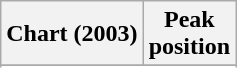<table class="wikitable sortable plainrowheaders" style="text-align:center">
<tr>
<th scope="col">Chart (2003)</th>
<th scope="col">Peak<br> position</th>
</tr>
<tr>
</tr>
<tr>
</tr>
</table>
